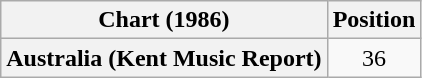<table class="wikitable plainrowheaders" style="text-align:center">
<tr>
<th>Chart (1986)</th>
<th>Position</th>
</tr>
<tr>
<th scope="row">Australia (Kent Music Report)</th>
<td>36</td>
</tr>
</table>
